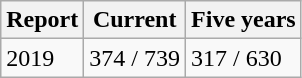<table class="wikitable" border="1">
<tr>
<th>Report</th>
<th>Current</th>
<th>Five years</th>
</tr>
<tr>
<td>2019</td>
<td>374 / 739</td>
<td>317 / 630</td>
</tr>
</table>
